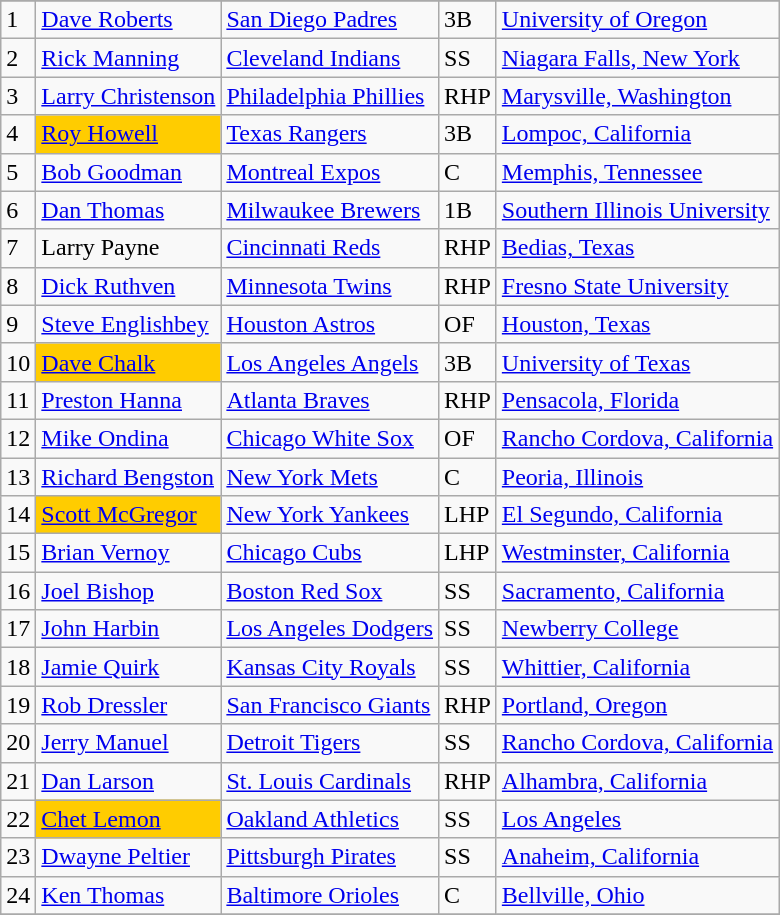<table class="wikitable">
<tr>
</tr>
<tr>
<td>1</td>
<td><a href='#'>Dave Roberts</a></td>
<td><a href='#'>San Diego Padres</a></td>
<td>3B</td>
<td><a href='#'>University of Oregon</a></td>
</tr>
<tr>
<td>2</td>
<td><a href='#'>Rick Manning</a></td>
<td><a href='#'>Cleveland Indians</a></td>
<td>SS</td>
<td><a href='#'>Niagara Falls, New York</a></td>
</tr>
<tr>
<td>3</td>
<td><a href='#'>Larry Christenson</a></td>
<td><a href='#'>Philadelphia Phillies</a></td>
<td>RHP</td>
<td><a href='#'>Marysville, Washington</a></td>
</tr>
<tr>
<td>4</td>
<td bgcolor="#FFCC00"><a href='#'>Roy Howell</a></td>
<td><a href='#'>Texas Rangers</a></td>
<td>3B</td>
<td><a href='#'>Lompoc, California</a></td>
</tr>
<tr>
<td>5</td>
<td><a href='#'>Bob Goodman</a></td>
<td><a href='#'>Montreal Expos</a></td>
<td>C</td>
<td><a href='#'>Memphis, Tennessee</a></td>
</tr>
<tr>
<td>6</td>
<td><a href='#'>Dan Thomas</a></td>
<td><a href='#'>Milwaukee Brewers</a></td>
<td>1B</td>
<td><a href='#'>Southern Illinois University</a></td>
</tr>
<tr>
<td>7</td>
<td>Larry Payne</td>
<td><a href='#'>Cincinnati Reds</a></td>
<td>RHP</td>
<td><a href='#'>Bedias, Texas</a></td>
</tr>
<tr>
<td>8</td>
<td><a href='#'>Dick Ruthven</a></td>
<td><a href='#'>Minnesota Twins</a></td>
<td>RHP</td>
<td><a href='#'>Fresno State University</a></td>
</tr>
<tr>
<td>9</td>
<td><a href='#'>Steve Englishbey</a></td>
<td><a href='#'>Houston Astros</a></td>
<td>OF</td>
<td><a href='#'>Houston, Texas</a></td>
</tr>
<tr>
<td>10</td>
<td bgcolor="#FFCC00"><a href='#'>Dave Chalk</a></td>
<td><a href='#'>Los Angeles Angels</a></td>
<td>3B</td>
<td><a href='#'>University of Texas</a></td>
</tr>
<tr>
<td>11</td>
<td><a href='#'>Preston Hanna</a></td>
<td><a href='#'>Atlanta Braves</a></td>
<td>RHP</td>
<td><a href='#'>Pensacola, Florida</a></td>
</tr>
<tr>
<td>12</td>
<td><a href='#'>Mike Ondina</a></td>
<td><a href='#'>Chicago White Sox</a></td>
<td>OF</td>
<td><a href='#'>Rancho Cordova, California</a></td>
</tr>
<tr>
<td>13</td>
<td><a href='#'>Richard Bengston</a></td>
<td><a href='#'>New York Mets</a></td>
<td>C</td>
<td><a href='#'>Peoria, Illinois</a></td>
</tr>
<tr>
<td>14</td>
<td bgcolor="#FFCC00"><a href='#'>Scott McGregor</a></td>
<td><a href='#'>New York Yankees</a></td>
<td>LHP</td>
<td><a href='#'>El Segundo, California</a></td>
</tr>
<tr>
<td>15</td>
<td><a href='#'>Brian Vernoy</a></td>
<td><a href='#'>Chicago Cubs</a></td>
<td>LHP</td>
<td><a href='#'>Westminster, California</a></td>
</tr>
<tr>
<td>16</td>
<td><a href='#'>Joel Bishop</a></td>
<td><a href='#'>Boston Red Sox</a></td>
<td>SS</td>
<td><a href='#'>Sacramento, California</a></td>
</tr>
<tr>
<td>17</td>
<td><a href='#'>John Harbin</a></td>
<td><a href='#'>Los Angeles Dodgers</a></td>
<td>SS</td>
<td><a href='#'>Newberry College</a></td>
</tr>
<tr>
<td>18</td>
<td><a href='#'>Jamie Quirk</a></td>
<td><a href='#'>Kansas City Royals</a></td>
<td>SS</td>
<td><a href='#'>Whittier, California</a></td>
</tr>
<tr>
<td>19</td>
<td><a href='#'>Rob Dressler</a></td>
<td><a href='#'>San Francisco Giants</a></td>
<td>RHP</td>
<td><a href='#'>Portland, Oregon</a></td>
</tr>
<tr>
<td>20</td>
<td><a href='#'>Jerry Manuel</a></td>
<td><a href='#'>Detroit Tigers</a></td>
<td>SS</td>
<td><a href='#'>Rancho Cordova, California</a></td>
</tr>
<tr>
<td>21</td>
<td><a href='#'>Dan Larson</a></td>
<td><a href='#'>St. Louis Cardinals</a></td>
<td>RHP</td>
<td><a href='#'>Alhambra, California</a></td>
</tr>
<tr>
<td>22</td>
<td bgcolor="#FFCC00"><a href='#'>Chet Lemon</a></td>
<td><a href='#'>Oakland Athletics</a></td>
<td>SS</td>
<td><a href='#'>Los Angeles</a></td>
</tr>
<tr>
<td>23</td>
<td><a href='#'>Dwayne Peltier</a></td>
<td><a href='#'>Pittsburgh Pirates</a></td>
<td>SS</td>
<td><a href='#'>Anaheim, California</a></td>
</tr>
<tr>
<td>24</td>
<td><a href='#'>Ken Thomas</a></td>
<td><a href='#'>Baltimore Orioles</a></td>
<td>C</td>
<td><a href='#'>Bellville, Ohio</a></td>
</tr>
<tr>
</tr>
</table>
